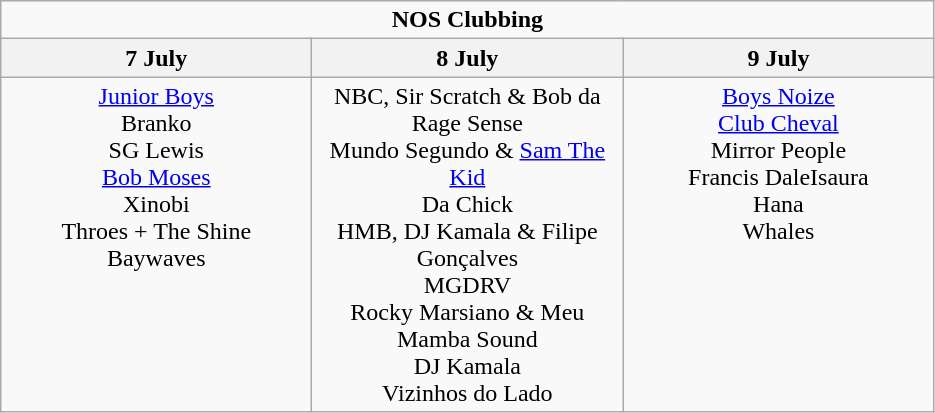<table class="wikitable">
<tr>
<td colspan="3" align="center"><strong>NOS Clubbing</strong></td>
</tr>
<tr>
<th>7 July</th>
<th>8 July</th>
<th>9 July</th>
</tr>
<tr>
<td width="200" align="center" valign="top"><a href='#'>Junior Boys</a><br>Branko<br>SG Lewis<br><a href='#'>Bob Moses</a><br>Xinobi<br>Throes + The Shine<br>Baywaves</td>
<td width="200" align="center" valign="top">NBC, Sir Scratch & Bob da Rage Sense<br>Mundo Segundo & <a href='#'>Sam The Kid</a><br>Da Chick<br>HMB, DJ Kamala & Filipe Gonçalves<br>MGDRV<br>Rocky Marsiano & Meu Mamba Sound<br>DJ Kamala<br>Vizinhos do Lado</td>
<td width="200" align="center" valign="top"><a href='#'>Boys Noize</a><br><a href='#'>Club Cheval</a><br>Mirror People<br>Francis DaleIsaura<br>Hana<br>Whales</td>
</tr>
</table>
